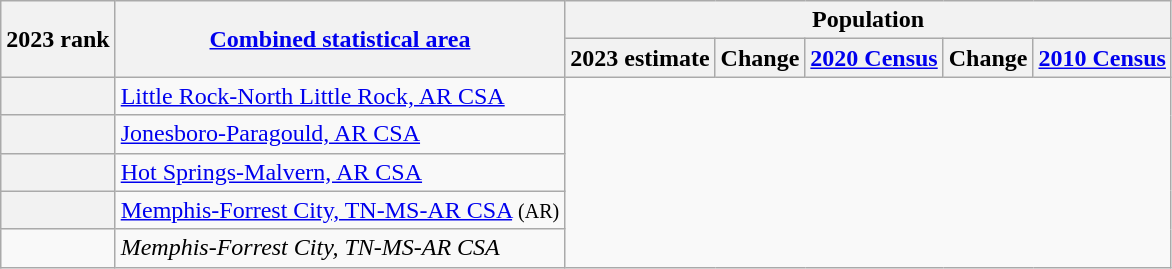<table class="wikitable sortable">
<tr>
<th scope=col rowspan=2>2023 rank</th>
<th scope=col rowspan=2><a href='#'>Combined statistical area</a></th>
<th colspan=5>Population</th>
</tr>
<tr>
<th scope=col>2023 estimate</th>
<th scope=col>Change</th>
<th scope=col><a href='#'>2020 Census</a></th>
<th scope=col>Change</th>
<th scope=col><a href='#'>2010 Census</a></th>
</tr>
<tr>
<th scope=row></th>
<td><a href='#'>Little Rock-North Little Rock, AR CSA</a><br></td>
</tr>
<tr>
<th scope=row></th>
<td><a href='#'>Jonesboro-Paragould, AR CSA</a><br></td>
</tr>
<tr>
<th scope=row></th>
<td><a href='#'>Hot Springs-Malvern, AR CSA</a><br></td>
</tr>
<tr>
<th scope=row></th>
<td><a href='#'>Memphis-Forrest City, TN-MS-AR CSA</a> <small>(AR)</small><br></td>
</tr>
<tr>
<td></td>
<td><em><span>Memphis-Forrest City, TN-MS-AR CSA</span></em><br></td>
</tr>
</table>
